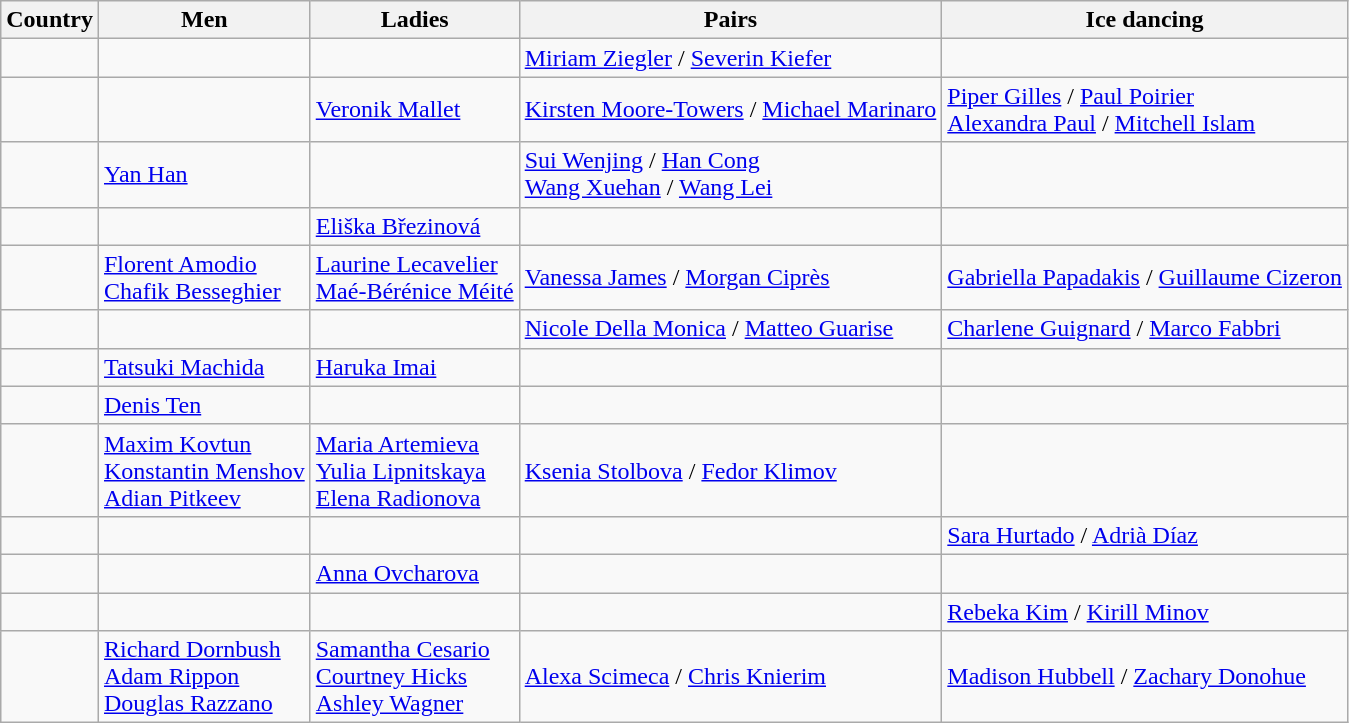<table class="wikitable">
<tr>
<th>Country</th>
<th>Men</th>
<th>Ladies</th>
<th>Pairs</th>
<th>Ice dancing</th>
</tr>
<tr>
<td></td>
<td></td>
<td></td>
<td><a href='#'>Miriam Ziegler</a> / <a href='#'>Severin Kiefer</a></td>
<td></td>
</tr>
<tr>
<td></td>
<td></td>
<td><a href='#'>Veronik Mallet</a></td>
<td><a href='#'>Kirsten Moore-Towers</a> / <a href='#'>Michael Marinaro</a></td>
<td><a href='#'>Piper Gilles</a> / <a href='#'>Paul Poirier</a> <br> <a href='#'>Alexandra Paul</a> / <a href='#'>Mitchell Islam</a></td>
</tr>
<tr>
<td></td>
<td><a href='#'>Yan Han</a></td>
<td></td>
<td><a href='#'>Sui Wenjing</a> / <a href='#'>Han Cong</a> <br> <a href='#'>Wang Xuehan</a> / <a href='#'>Wang Lei</a></td>
<td></td>
</tr>
<tr>
<td></td>
<td></td>
<td><a href='#'>Eliška Březinová</a></td>
<td></td>
<td></td>
</tr>
<tr>
<td></td>
<td><a href='#'>Florent Amodio</a> <br> <a href='#'>Chafik Besseghier</a></td>
<td><a href='#'>Laurine Lecavelier</a> <br> <a href='#'>Maé-Bérénice Méité</a></td>
<td><a href='#'>Vanessa James</a> / <a href='#'>Morgan Ciprès</a></td>
<td><a href='#'>Gabriella Papadakis</a> / <a href='#'>Guillaume Cizeron</a></td>
</tr>
<tr>
<td></td>
<td></td>
<td></td>
<td><a href='#'>Nicole Della Monica</a> / <a href='#'>Matteo Guarise</a></td>
<td><a href='#'>Charlene Guignard</a> / <a href='#'>Marco Fabbri</a></td>
</tr>
<tr>
<td></td>
<td><a href='#'>Tatsuki Machida</a></td>
<td><a href='#'>Haruka Imai</a></td>
<td></td>
<td></td>
</tr>
<tr>
<td></td>
<td><a href='#'>Denis Ten</a></td>
<td></td>
<td></td>
<td></td>
</tr>
<tr>
<td></td>
<td><a href='#'>Maxim Kovtun</a> <br> <a href='#'>Konstantin Menshov</a> <br> <a href='#'>Adian Pitkeev</a></td>
<td><a href='#'>Maria Artemieva</a> <br> <a href='#'>Yulia Lipnitskaya</a> <br> <a href='#'>Elena Radionova</a></td>
<td><a href='#'>Ksenia Stolbova</a> / <a href='#'>Fedor Klimov</a></td>
<td></td>
</tr>
<tr>
<td></td>
<td></td>
<td></td>
<td></td>
<td><a href='#'>Sara Hurtado</a> / <a href='#'>Adrià Díaz</a></td>
</tr>
<tr>
<td></td>
<td></td>
<td><a href='#'>Anna Ovcharova</a></td>
<td></td>
<td></td>
</tr>
<tr>
<td></td>
<td></td>
<td></td>
<td></td>
<td><a href='#'>Rebeka Kim</a> / <a href='#'>Kirill Minov</a></td>
</tr>
<tr>
<td></td>
<td><a href='#'>Richard Dornbush</a> <br> <a href='#'>Adam Rippon</a> <br> <a href='#'>Douglas Razzano</a></td>
<td><a href='#'>Samantha Cesario</a> <br> <a href='#'>Courtney Hicks</a> <br> <a href='#'>Ashley Wagner</a></td>
<td><a href='#'>Alexa Scimeca</a> / <a href='#'>Chris Knierim</a></td>
<td><a href='#'>Madison Hubbell</a> / <a href='#'>Zachary Donohue</a></td>
</tr>
</table>
